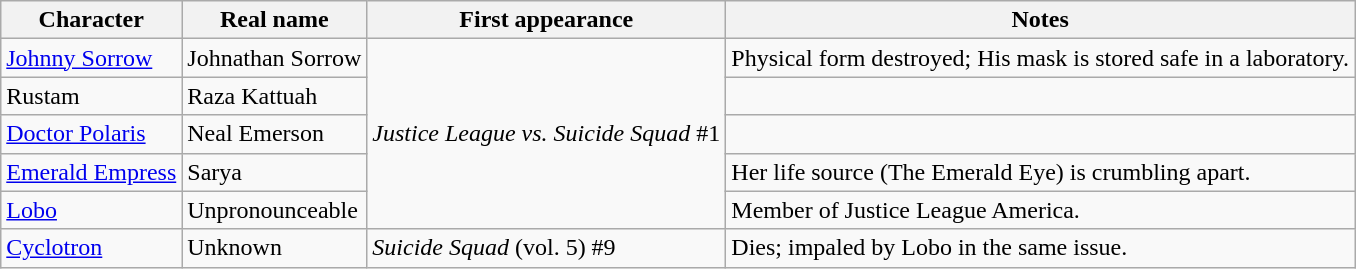<table class="wikitable">
<tr>
<th>Character</th>
<th>Real name</th>
<th>First appearance</th>
<th>Notes</th>
</tr>
<tr>
<td><a href='#'>Johnny Sorrow</a></td>
<td>Johnathan Sorrow</td>
<td rowspan="5"><em>Justice League vs. Suicide Squad</em> #1</td>
<td>Physical form destroyed; His mask is stored safe in a laboratory.</td>
</tr>
<tr>
<td>Rustam</td>
<td>Raza Kattuah</td>
<td></td>
</tr>
<tr>
<td><a href='#'>Doctor Polaris</a></td>
<td>Neal Emerson</td>
<td></td>
</tr>
<tr>
<td><a href='#'>Emerald Empress</a></td>
<td>Sarya</td>
<td>Her life source (The Emerald Eye) is crumbling apart.</td>
</tr>
<tr>
<td><a href='#'>Lobo</a></td>
<td>Unpronounceable</td>
<td>Member of Justice League America.</td>
</tr>
<tr>
<td><a href='#'>Cyclotron</a></td>
<td>Unknown</td>
<td rowspan="1"><em>Suicide Squad</em> (vol. 5) #9</td>
<td>Dies; impaled by Lobo in the same issue.</td>
</tr>
</table>
